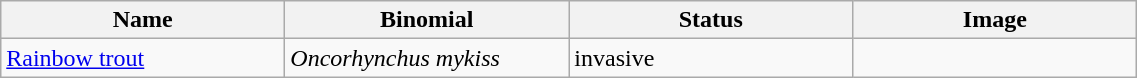<table width=60% class="wikitable">
<tr>
<th width=20%>Name</th>
<th width=20%>Binomial</th>
<th width=20%>Status</th>
<th width=20%>Image</th>
</tr>
<tr>
<td><a href='#'>Rainbow trout</a></td>
<td><em>Oncorhynchus mykiss</em></td>
<td>invasive</td>
<td></td>
</tr>
</table>
